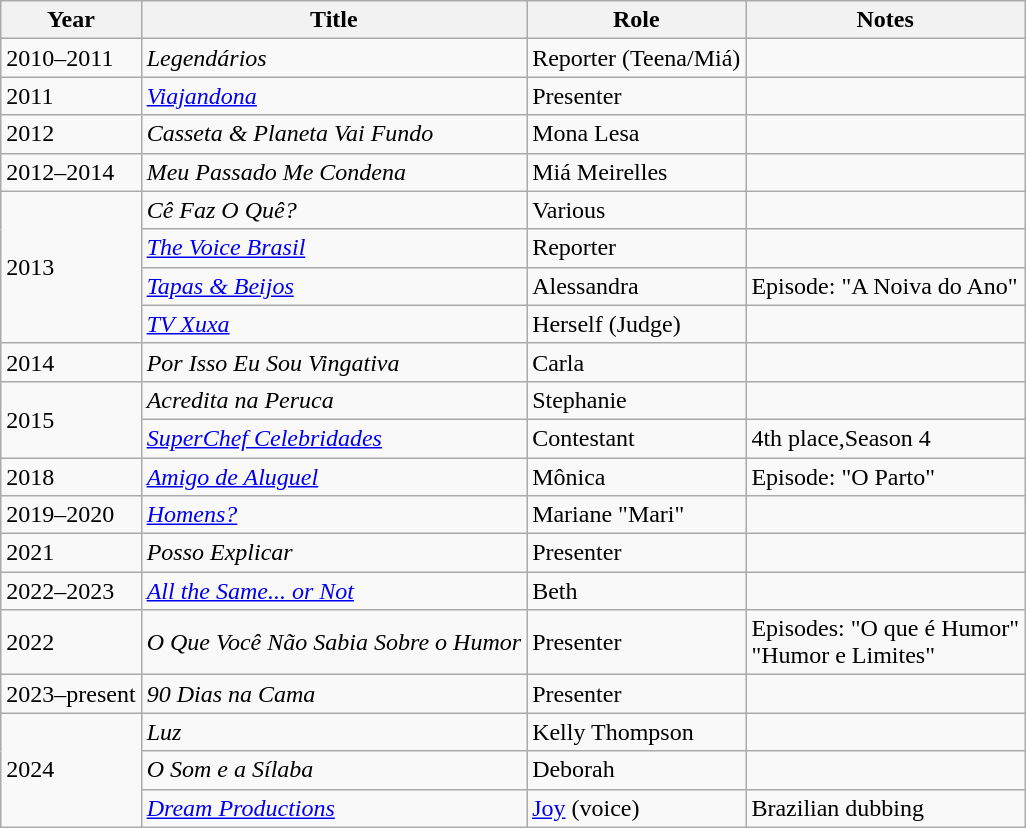<table class="wikitable">
<tr>
<th>Year</th>
<th>Title</th>
<th>Role</th>
<th>Notes</th>
</tr>
<tr>
<td>2010–2011</td>
<td><em>Legendários</em></td>
<td>Reporter (Teena/Miá)</td>
<td></td>
</tr>
<tr>
<td>2011</td>
<td><em><a href='#'>Viajandona</a></em></td>
<td>Presenter</td>
<td></td>
</tr>
<tr>
<td>2012</td>
<td><em>Casseta & Planeta Vai Fundo</em></td>
<td>Mona Lesa</td>
<td></td>
</tr>
<tr>
<td>2012–2014</td>
<td><em>Meu Passado Me Condena</em></td>
<td>Miá Meirelles</td>
<td></td>
</tr>
<tr>
<td rowspan="4">2013</td>
<td><em>Cê Faz O Quê?</em></td>
<td>Various</td>
<td></td>
</tr>
<tr>
<td><em><a href='#'>The Voice Brasil</a></em></td>
<td>Reporter</td>
<td></td>
</tr>
<tr>
<td><em><a href='#'>Tapas & Beijos</a></em></td>
<td>Alessandra</td>
<td>Episode: "A Noiva do Ano"</td>
</tr>
<tr>
<td><em><a href='#'>TV Xuxa</a></em></td>
<td>Herself (Judge)</td>
<td></td>
</tr>
<tr>
<td>2014</td>
<td><em>Por Isso Eu Sou Vingativa</em></td>
<td>Carla</td>
<td></td>
</tr>
<tr>
<td rowspan="2">2015</td>
<td><em>Acredita na Peruca</em></td>
<td>Stephanie</td>
<td></td>
</tr>
<tr>
<td><em><a href='#'>SuperChef Celebridades</a></em></td>
<td>Contestant</td>
<td>4th place,Season 4</td>
</tr>
<tr>
<td>2018</td>
<td><em><a href='#'>Amigo de Aluguel</a></em></td>
<td>Mônica</td>
<td>Episode: "O Parto"</td>
</tr>
<tr>
<td>2019–2020</td>
<td><em><a href='#'>Homens?</a></em></td>
<td>Mariane "Mari"</td>
<td></td>
</tr>
<tr>
<td>2021</td>
<td><em>Posso Explicar</em></td>
<td>Presenter</td>
<td></td>
</tr>
<tr>
<td>2022–2023</td>
<td><em><a href='#'>All the Same... or Not</a></em></td>
<td>Beth</td>
<td></td>
</tr>
<tr>
<td>2022</td>
<td><em>O Que Você Não Sabia Sobre o Humor</em></td>
<td>Presenter</td>
<td>Episodes: "O que é Humor"<br>"Humor e Limites"</td>
</tr>
<tr>
<td>2023–present</td>
<td><em>90 Dias na Cama</em></td>
<td>Presenter</td>
<td></td>
</tr>
<tr>
<td rowspan="3">2024</td>
<td><em>Luz</em></td>
<td>Kelly Thompson</td>
<td></td>
</tr>
<tr>
<td><em>O Som e a Sílaba</em></td>
<td>Deborah</td>
<td></td>
</tr>
<tr>
<td><em><a href='#'>Dream Productions</a></em></td>
<td><a href='#'>Joy</a> (voice)</td>
<td>Brazilian dubbing</td>
</tr>
</table>
